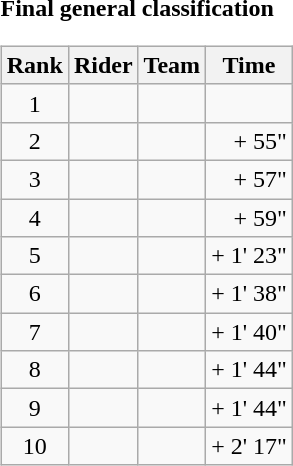<table>
<tr>
<td><strong>Final general classification</strong><br><table class="wikitable">
<tr>
<th scope="col">Rank</th>
<th scope="col">Rider</th>
<th scope="col">Team</th>
<th scope="col">Time</th>
</tr>
<tr>
<td style="text-align:center;">1</td>
<td></td>
<td></td>
<td style="text-align:right;"></td>
</tr>
<tr>
<td style="text-align:center;">2</td>
<td></td>
<td></td>
<td style="text-align:right;">+ 55"</td>
</tr>
<tr>
<td style="text-align:center;">3</td>
<td></td>
<td></td>
<td style="text-align:right;">+ 57"</td>
</tr>
<tr>
<td style="text-align:center;">4</td>
<td></td>
<td></td>
<td style="text-align:right;">+ 59"</td>
</tr>
<tr>
<td style="text-align:center;">5</td>
<td></td>
<td></td>
<td style="text-align:right;">+ 1' 23"</td>
</tr>
<tr>
<td style="text-align:center;">6</td>
<td></td>
<td></td>
<td style="text-align:right;">+ 1' 38"</td>
</tr>
<tr>
<td style="text-align:center;">7</td>
<td></td>
<td></td>
<td style="text-align:right;">+ 1' 40"</td>
</tr>
<tr>
<td style="text-align:center;">8</td>
<td></td>
<td></td>
<td style="text-align:right;">+ 1' 44"</td>
</tr>
<tr>
<td style="text-align:center;">9</td>
<td></td>
<td></td>
<td style="text-align:right;">+ 1' 44"</td>
</tr>
<tr>
<td style="text-align:center;">10</td>
<td></td>
<td></td>
<td style="text-align:right;">+ 2' 17"</td>
</tr>
</table>
</td>
</tr>
</table>
